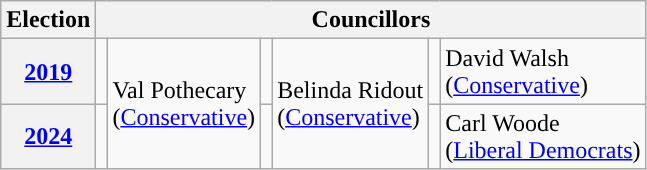<table class="wikitable">
<tr>
<th>Election</th>
<th colspan="6">Councillors</th>
</tr>
<tr>
<th><a href='#'>2019</a></th>
<td style="background-color: "></td>
<td rowspan="2">Val Pothecary<br>(<a href='#'>Conservative</a>)</td>
<td style="background-color: "></td>
<td rowspan="2">Belinda Ridout<br>(<a href='#'>Conservative</a>)</td>
<td style="background-color: "></td>
<td>David Walsh<br>(<a href='#'>Conservative</a>)</td>
</tr>
<tr>
<th><a href='#'>2024</a></th>
<td style="background-color: "></td>
<td style="background-color: "></td>
<td style="background-color: "></td>
<td>Carl Woode<br>(<a href='#'>Liberal Democrats</a>)</td>
</tr>
</table>
